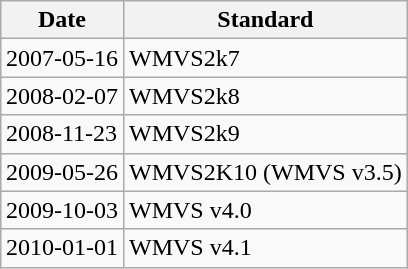<table class="wikitable" style="text-align: left; float: right; margin: auto 0.5em">
<tr>
<th scope="col">Date</th>
<th scope="col">Standard</th>
</tr>
<tr>
<td>2007-05-16 </td>
<td>WMVS2k7</td>
</tr>
<tr>
<td>2008-02-07 </td>
<td>WMVS2k8</td>
</tr>
<tr>
<td>2008-11-23 </td>
<td>WMVS2k9</td>
</tr>
<tr>
<td>2009-05-26 </td>
<td>WMVS2K10 (WMVS v3.5)</td>
</tr>
<tr>
<td>2009-10-03 </td>
<td>WMVS v4.0</td>
</tr>
<tr>
<td>2010-01-01 </td>
<td>WMVS v4.1</td>
</tr>
</table>
